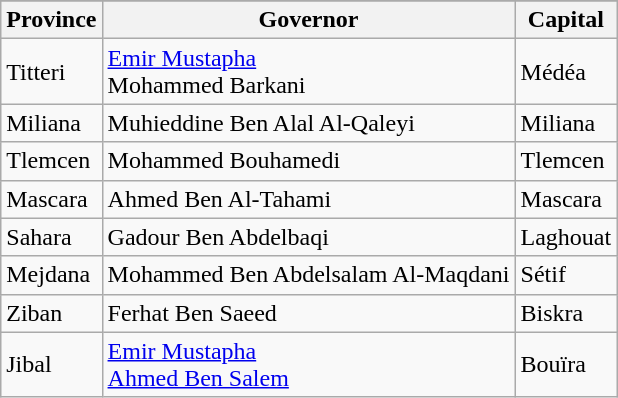<table class="wikitable">
<tr>
</tr>
<tr>
<th>Province</th>
<th>Governor</th>
<th>Capital</th>
</tr>
<tr>
<td>Titteri</td>
<td><a href='#'>Emir Mustapha</a><br>Mohammed Barkani</td>
<td>Médéa</td>
</tr>
<tr>
<td>Miliana</td>
<td>Muhieddine Ben Alal Al-Qaleyi</td>
<td>Miliana</td>
</tr>
<tr>
<td>Tlemcen</td>
<td>Mohammed Bouhamedi</td>
<td>Tlemcen</td>
</tr>
<tr>
<td>Mascara</td>
<td>Ahmed Ben Al-Tahami</td>
<td>Mascara</td>
</tr>
<tr>
<td>Sahara</td>
<td>Gadour Ben Abdelbaqi</td>
<td>Laghouat</td>
</tr>
<tr>
<td>Mejdana</td>
<td>Mohammed Ben Abdelsalam Al-Maqdani</td>
<td>Sétif</td>
</tr>
<tr>
<td>Ziban</td>
<td>Ferhat Ben Saeed</td>
<td>Biskra</td>
</tr>
<tr>
<td>Jibal</td>
<td><a href='#'>Emir Mustapha</a><br><a href='#'>Ahmed Ben Salem</a></td>
<td>Bouïra</td>
</tr>
</table>
